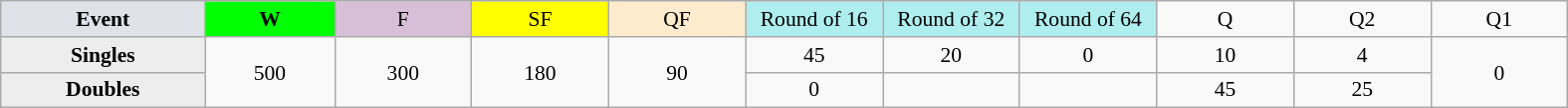<table class=wikitable style=font-size:90%;text-align:center>
<tr>
<td style="width:130px; background:#dfe2e9;"><strong>Event</strong></td>
<td style="width:80px; background:lime;"><strong>W</strong></td>
<td style="width:85px; background:thistle;">F</td>
<td style="width:85px; background:#ff0;">SF</td>
<td style="width:85px; background:#ffebcd;">QF</td>
<td style="width:85px; background:#afeeee;">Round of 16</td>
<td style="width:85px; background:#afeeee;">Round of 32</td>
<td style="width:85px; background:#afeeee;">Round of 64</td>
<td width=85>Q</td>
<td width=85>Q2</td>
<td width=85>Q1</td>
</tr>
<tr>
<th style="background:#ededed;">Singles</th>
<td rowspan=2>500</td>
<td rowspan=2>300</td>
<td rowspan=2>180</td>
<td rowspan=2>90</td>
<td>45</td>
<td>20</td>
<td>0</td>
<td>10</td>
<td>4</td>
<td rowspan=2>0</td>
</tr>
<tr>
<th style="background:#ededed;">Doubles</th>
<td>0</td>
<td></td>
<td></td>
<td>45</td>
<td>25</td>
</tr>
</table>
